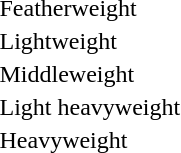<table>
<tr>
<td>Featherweight<br></td>
<td></td>
<td></td>
<td></td>
</tr>
<tr>
<td>Lightweight<br></td>
<td></td>
<td></td>
<td></td>
</tr>
<tr>
<td>Middleweight<br></td>
<td></td>
<td></td>
<td></td>
</tr>
<tr>
<td>Light heavyweight<br></td>
<td></td>
<td></td>
<td></td>
</tr>
<tr>
<td>Heavyweight<br></td>
<td></td>
<td></td>
<td></td>
</tr>
</table>
